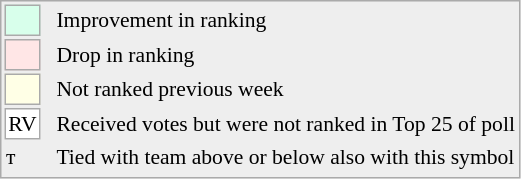<table style="text-align:left; font-size:90%; border:1px solid #aaaaaa; white-space:nowrap; background:#eeeeee;">
<tr>
<td style="background:#d8ffeb; width:20px; border:1px solid #aaaaaa;"> </td>
<td rowspan=5> </td>
<td>Improvement in ranking</td>
</tr>
<tr>
<td style="background:#ffe6e6; width:20px; border:1px solid #aaaaaa;"> </td>
<td>Drop in ranking</td>
</tr>
<tr>
<td style="background:#ffffe6; width:20px; border:1px solid #aaaaaa;"> </td>
<td>Not ranked previous week</td>
</tr>
<tr>
<td style="text-align:center; width:20px; border:1px solid #aaaaaa; background:white;">RV</td>
<td>Received votes but were not ranked in Top 25 of poll</td>
</tr>
<tr>
<td>т</td>
<td>Tied with team above or below also with this symbol</td>
</tr>
<tr>
</tr>
</table>
